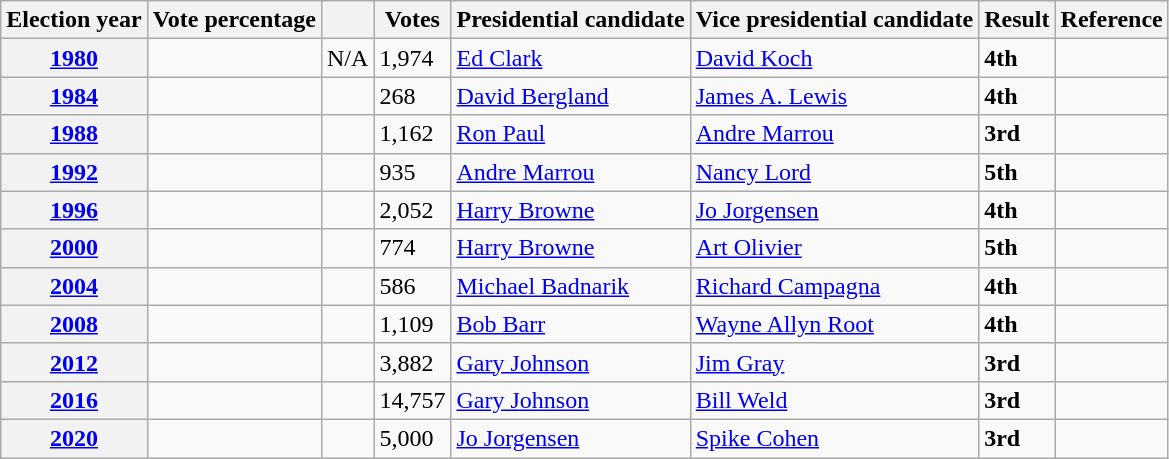<table class=wikitable>
<tr>
<th>Election year</th>
<th>Vote percentage</th>
<th></th>
<th>Votes</th>
<th>Presidential candidate</th>
<th>Vice presidential candidate</th>
<th>Result</th>
<th>Reference</th>
</tr>
<tr>
<th><a href='#'>1980</a></th>
<td></td>
<td>N/A</td>
<td>1,974</td>
<td><a href='#'>Ed Clark</a></td>
<td><a href='#'>David Koch</a></td>
<td><strong>4th</strong></td>
<td></td>
</tr>
<tr>
<th><a href='#'>1984</a></th>
<td></td>
<td></td>
<td>268</td>
<td><a href='#'>David Bergland</a></td>
<td><a href='#'>James A. Lewis</a></td>
<td><strong>4th</strong></td>
<td></td>
</tr>
<tr>
<th><a href='#'>1988</a></th>
<td></td>
<td></td>
<td>1,162</td>
<td><a href='#'>Ron Paul</a></td>
<td><a href='#'>Andre Marrou</a></td>
<td><strong>3rd</strong></td>
<td></td>
</tr>
<tr>
<th><a href='#'>1992</a></th>
<td></td>
<td></td>
<td>935</td>
<td><a href='#'>Andre Marrou</a></td>
<td><a href='#'>Nancy Lord</a></td>
<td><strong>5th</strong></td>
<td></td>
</tr>
<tr>
<th><a href='#'>1996</a></th>
<td></td>
<td></td>
<td>2,052</td>
<td><a href='#'>Harry Browne</a></td>
<td><a href='#'>Jo Jorgensen</a></td>
<td><strong>4th</strong></td>
<td></td>
</tr>
<tr>
<th><a href='#'>2000</a></th>
<td></td>
<td></td>
<td>774</td>
<td><a href='#'>Harry Browne</a></td>
<td><a href='#'>Art Olivier</a></td>
<td><strong>5th</strong></td>
<td></td>
</tr>
<tr>
<th><a href='#'>2004</a></th>
<td></td>
<td></td>
<td>586</td>
<td><a href='#'>Michael Badnarik</a></td>
<td><a href='#'>Richard Campagna</a></td>
<td><strong>4th</strong></td>
<td></td>
</tr>
<tr>
<th><a href='#'>2008</a></th>
<td></td>
<td></td>
<td>1,109</td>
<td><a href='#'>Bob Barr</a></td>
<td><a href='#'>Wayne Allyn Root</a></td>
<td><strong>4th</strong></td>
<td></td>
</tr>
<tr>
<th><a href='#'>2012</a></th>
<td></td>
<td></td>
<td>3,882</td>
<td><a href='#'>Gary Johnson</a></td>
<td><a href='#'>Jim Gray</a></td>
<td><strong>3rd</strong></td>
<td></td>
</tr>
<tr>
<th><a href='#'>2016</a></th>
<td></td>
<td></td>
<td>14,757</td>
<td><a href='#'>Gary Johnson</a></td>
<td><a href='#'>Bill Weld</a></td>
<td><strong>3rd</strong></td>
<td></td>
</tr>
<tr>
<th><a href='#'>2020</a></th>
<td></td>
<td></td>
<td>5,000</td>
<td><a href='#'>Jo Jorgensen</a></td>
<td><a href='#'>Spike Cohen</a></td>
<td><strong>3rd</strong></td>
<td></td>
</tr>
</table>
